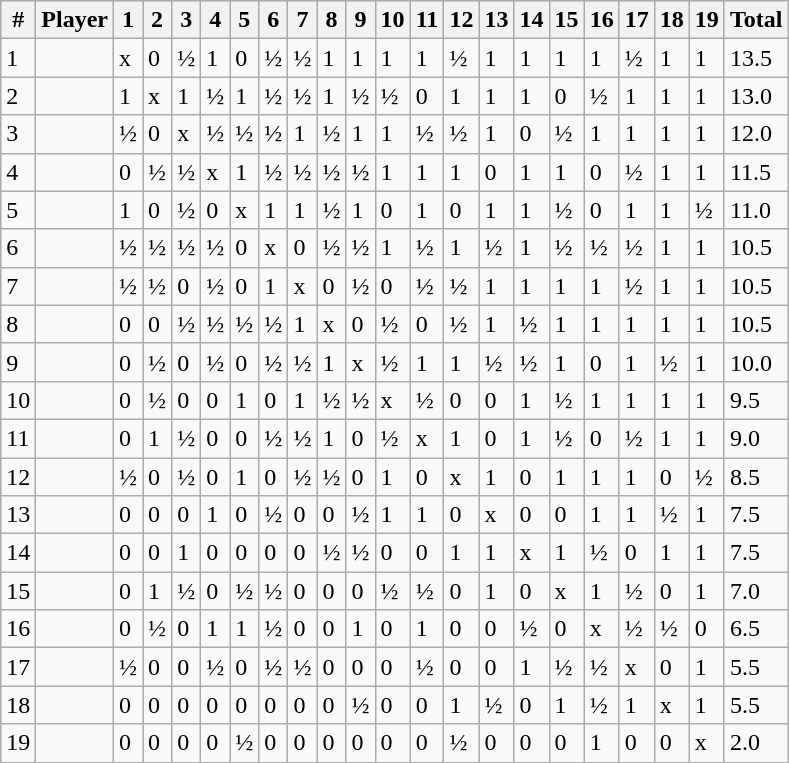<table class="wikitable" style="text-align: left">
<tr>
<th>#</th>
<th>Player</th>
<th>1</th>
<th>2</th>
<th>3</th>
<th>4</th>
<th>5</th>
<th>6</th>
<th>7</th>
<th>8</th>
<th>9</th>
<th>10</th>
<th>11</th>
<th>12</th>
<th>13</th>
<th>14</th>
<th>15</th>
<th>16</th>
<th>17</th>
<th>18</th>
<th>19</th>
<th>Total</th>
</tr>
<tr>
<td>1</td>
<td align=left></td>
<td>x</td>
<td>0</td>
<td>½</td>
<td>1</td>
<td>0</td>
<td>½</td>
<td>½</td>
<td>1</td>
<td>1</td>
<td>1</td>
<td>1</td>
<td>½</td>
<td>1</td>
<td>1</td>
<td>1</td>
<td>1</td>
<td>½</td>
<td>1</td>
<td>1</td>
<td>13.5</td>
</tr>
<tr>
<td>2</td>
<td align=left></td>
<td>1</td>
<td>x</td>
<td>1</td>
<td>½</td>
<td>1</td>
<td>½</td>
<td>½</td>
<td>1</td>
<td>½</td>
<td>½</td>
<td>0</td>
<td>1</td>
<td>1</td>
<td>1</td>
<td>0</td>
<td>½</td>
<td>1</td>
<td>1</td>
<td>1</td>
<td>13.0</td>
</tr>
<tr>
<td>3</td>
<td align=left></td>
<td>½</td>
<td>0</td>
<td>x</td>
<td>½</td>
<td>½</td>
<td>½</td>
<td>1</td>
<td>½</td>
<td>1</td>
<td>1</td>
<td>½</td>
<td>½</td>
<td>1</td>
<td>0</td>
<td>½</td>
<td>1</td>
<td>1</td>
<td>1</td>
<td>1</td>
<td>12.0</td>
</tr>
<tr>
<td>4</td>
<td align=left></td>
<td>0</td>
<td>½</td>
<td>½</td>
<td>x</td>
<td>1</td>
<td>½</td>
<td>½</td>
<td>½</td>
<td>½</td>
<td>1</td>
<td>1</td>
<td>1</td>
<td>0</td>
<td>1</td>
<td>1</td>
<td>0</td>
<td>½</td>
<td>1</td>
<td>1</td>
<td>11.5</td>
</tr>
<tr>
<td>5</td>
<td align=left></td>
<td>1</td>
<td>0</td>
<td>½</td>
<td>0</td>
<td>x</td>
<td>1</td>
<td>1</td>
<td>½</td>
<td>1</td>
<td>0</td>
<td>1</td>
<td>0</td>
<td>1</td>
<td>1</td>
<td>½</td>
<td>0</td>
<td>1</td>
<td>1</td>
<td>½</td>
<td>11.0</td>
</tr>
<tr>
<td>6</td>
<td align=left></td>
<td>½</td>
<td>½</td>
<td>½</td>
<td>½</td>
<td>0</td>
<td>x</td>
<td>0</td>
<td>½</td>
<td>½</td>
<td>1</td>
<td>½</td>
<td>1</td>
<td>½</td>
<td>1</td>
<td>½</td>
<td>½</td>
<td>½</td>
<td>1</td>
<td>1</td>
<td>10.5</td>
</tr>
<tr>
<td>7</td>
<td align=left></td>
<td>½</td>
<td>½</td>
<td>0</td>
<td>½</td>
<td>0</td>
<td>1</td>
<td>x</td>
<td>0</td>
<td>½</td>
<td>0</td>
<td>½</td>
<td>½</td>
<td>1</td>
<td>1</td>
<td>1</td>
<td>1</td>
<td>½</td>
<td>1</td>
<td>1</td>
<td>10.5</td>
</tr>
<tr>
<td>8</td>
<td align=left></td>
<td>0</td>
<td>0</td>
<td>½</td>
<td>½</td>
<td>½</td>
<td>½</td>
<td>1</td>
<td>x</td>
<td>0</td>
<td>½</td>
<td>0</td>
<td>½</td>
<td>1</td>
<td>½</td>
<td>1</td>
<td>1</td>
<td>1</td>
<td>1</td>
<td>1</td>
<td>10.5</td>
</tr>
<tr>
<td>9</td>
<td align=left></td>
<td>0</td>
<td>½</td>
<td>0</td>
<td>½</td>
<td>0</td>
<td>½</td>
<td>½</td>
<td>1</td>
<td>x</td>
<td>½</td>
<td>1</td>
<td>1</td>
<td>½</td>
<td>½</td>
<td>1</td>
<td>0</td>
<td>1</td>
<td>½</td>
<td>1</td>
<td>10.0</td>
</tr>
<tr>
<td>10</td>
<td align=left></td>
<td>0</td>
<td>½</td>
<td>0</td>
<td>0</td>
<td>1</td>
<td>0</td>
<td>1</td>
<td>½</td>
<td>½</td>
<td>x</td>
<td>½</td>
<td>0</td>
<td>0</td>
<td>1</td>
<td>½</td>
<td>1</td>
<td>1</td>
<td>1</td>
<td>1</td>
<td>9.5</td>
</tr>
<tr>
<td>11</td>
<td align=left></td>
<td>0</td>
<td>1</td>
<td>½</td>
<td>0</td>
<td>0</td>
<td>½</td>
<td>½</td>
<td>1</td>
<td>0</td>
<td>½</td>
<td>x</td>
<td>1</td>
<td>0</td>
<td>1</td>
<td>½</td>
<td>0</td>
<td>½</td>
<td>1</td>
<td>1</td>
<td>9.0</td>
</tr>
<tr>
<td>12</td>
<td align=left></td>
<td>½</td>
<td>0</td>
<td>½</td>
<td>0</td>
<td>1</td>
<td>0</td>
<td>½</td>
<td>½</td>
<td>0</td>
<td>1</td>
<td>0</td>
<td>x</td>
<td>1</td>
<td>0</td>
<td>1</td>
<td>1</td>
<td>1</td>
<td>0</td>
<td>½</td>
<td>8.5</td>
</tr>
<tr>
<td>13</td>
<td align=left></td>
<td>0</td>
<td>0</td>
<td>0</td>
<td>1</td>
<td>0</td>
<td>½</td>
<td>0</td>
<td>0</td>
<td>½</td>
<td>1</td>
<td>1</td>
<td>0</td>
<td>x</td>
<td>0</td>
<td>0</td>
<td>1</td>
<td>1</td>
<td>½</td>
<td>1</td>
<td>7.5</td>
</tr>
<tr>
<td>14</td>
<td align=left></td>
<td>0</td>
<td>0</td>
<td>1</td>
<td>0</td>
<td>0</td>
<td>0</td>
<td>0</td>
<td>½</td>
<td>½</td>
<td>0</td>
<td>0</td>
<td>1</td>
<td>1</td>
<td>x</td>
<td>1</td>
<td>½</td>
<td>0</td>
<td>1</td>
<td>1</td>
<td>7.5</td>
</tr>
<tr>
<td>15</td>
<td align=left></td>
<td>0</td>
<td>1</td>
<td>½</td>
<td>0</td>
<td>½</td>
<td>½</td>
<td>0</td>
<td>0</td>
<td>0</td>
<td>½</td>
<td>½</td>
<td>0</td>
<td>1</td>
<td>0</td>
<td>x</td>
<td>1</td>
<td>½</td>
<td>0</td>
<td>1</td>
<td>7.0</td>
</tr>
<tr>
<td>16</td>
<td align=left></td>
<td>0</td>
<td>½</td>
<td>0</td>
<td>1</td>
<td>1</td>
<td>½</td>
<td>0</td>
<td>0</td>
<td>1</td>
<td>0</td>
<td>1</td>
<td>0</td>
<td>0</td>
<td>½</td>
<td>0</td>
<td>x</td>
<td>½</td>
<td>½</td>
<td>0</td>
<td>6.5</td>
</tr>
<tr>
<td>17</td>
<td align=left></td>
<td>½</td>
<td>0</td>
<td>0</td>
<td>½</td>
<td>0</td>
<td>½</td>
<td>½</td>
<td>0</td>
<td>0</td>
<td>0</td>
<td>½</td>
<td>0</td>
<td>0</td>
<td>1</td>
<td>½</td>
<td>½</td>
<td>x</td>
<td>0</td>
<td>1</td>
<td>5.5</td>
</tr>
<tr>
<td>18</td>
<td align=left></td>
<td>0</td>
<td>0</td>
<td>0</td>
<td>0</td>
<td>0</td>
<td>0</td>
<td>0</td>
<td>0</td>
<td>½</td>
<td>0</td>
<td>0</td>
<td>1</td>
<td>½</td>
<td>0</td>
<td>1</td>
<td>½</td>
<td>1</td>
<td>x</td>
<td>1</td>
<td>5.5</td>
</tr>
<tr>
<td>19</td>
<td align=left></td>
<td>0</td>
<td>0</td>
<td>0</td>
<td>0</td>
<td>½</td>
<td>0</td>
<td>0</td>
<td>0</td>
<td>0</td>
<td>0</td>
<td>0</td>
<td>½</td>
<td>0</td>
<td>0</td>
<td>0</td>
<td>1</td>
<td>0</td>
<td>0</td>
<td>x</td>
<td>2.0</td>
</tr>
</table>
